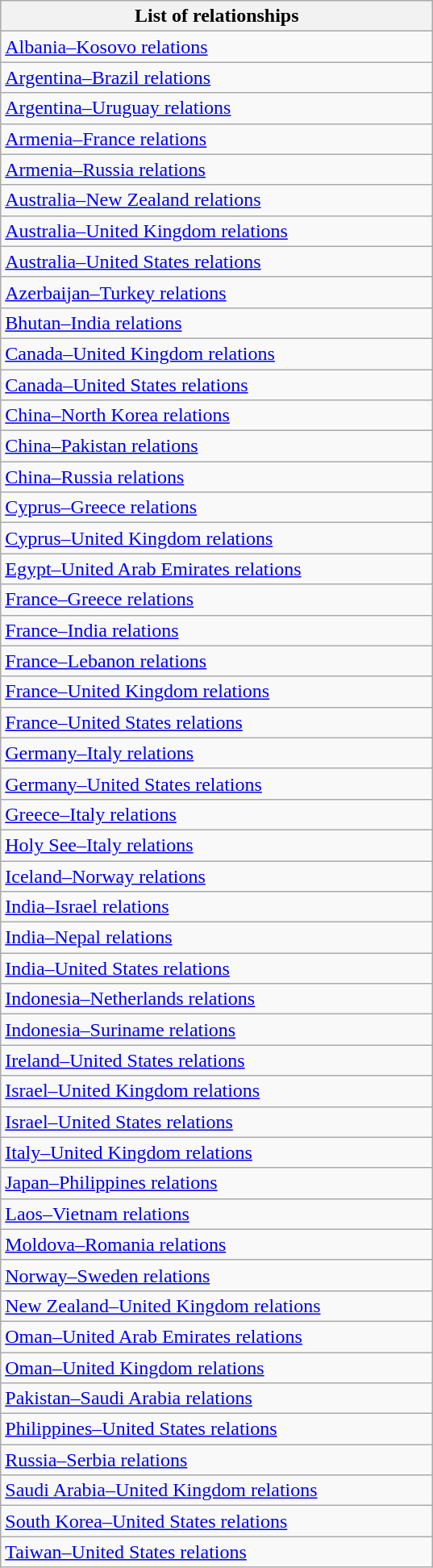<table class="wikitable">
<tr>
<th width="350">List of relationships</th>
</tr>
<tr>
<td>  <a href='#'>Albania–Kosovo relations</a></td>
</tr>
<tr>
<td>  <a href='#'>Argentina–Brazil relations</a></td>
</tr>
<tr>
<td>  <a href='#'>Argentina–Uruguay relations</a></td>
</tr>
<tr>
<td>  <a href='#'>Armenia–France relations</a></td>
</tr>
<tr>
<td>  <a href='#'>Armenia–Russia relations</a></td>
</tr>
<tr>
<td>  <a href='#'>Australia–New Zealand relations</a></td>
</tr>
<tr>
<td>  <a href='#'>Australia–United Kingdom relations</a></td>
</tr>
<tr>
<td>  <a href='#'>Australia–United States relations</a></td>
</tr>
<tr>
<td>  <a href='#'>Azerbaijan–Turkey relations</a></td>
</tr>
<tr>
<td>  <a href='#'>Bhutan–India relations</a></td>
</tr>
<tr>
<td>  <a href='#'>Canada–United Kingdom relations</a></td>
</tr>
<tr>
<td>  <a href='#'>Canada–United States relations</a></td>
</tr>
<tr>
<td>  <a href='#'>China–North Korea relations</a></td>
</tr>
<tr>
<td>  <a href='#'>China–Pakistan relations</a></td>
</tr>
<tr>
<td>  <a href='#'>China–Russia relations</a></td>
</tr>
<tr>
<td>  <a href='#'>Cyprus–Greece relations</a></td>
</tr>
<tr>
<td>  <a href='#'>Cyprus–United Kingdom relations</a></td>
</tr>
<tr>
<td>  <a href='#'>Egypt–United Arab Emirates relations</a></td>
</tr>
<tr>
<td>  <a href='#'>France–Greece relations</a></td>
</tr>
<tr>
<td>  <a href='#'>France–India relations</a></td>
</tr>
<tr>
<td>  <a href='#'>France–Lebanon relations</a></td>
</tr>
<tr>
<td>  <a href='#'>France–United Kingdom relations</a></td>
</tr>
<tr>
<td>  <a href='#'>France–United States relations</a></td>
</tr>
<tr>
<td>  <a href='#'>Germany–Italy relations</a></td>
</tr>
<tr>
<td>  <a href='#'>Germany–United States relations</a></td>
</tr>
<tr>
<td>  <a href='#'>Greece–Italy relations</a></td>
</tr>
<tr>
<td>  <a href='#'>Holy See–Italy relations</a></td>
</tr>
<tr>
<td>  <a href='#'>Iceland–Norway relations</a></td>
</tr>
<tr>
<td>  <a href='#'>India–Israel relations</a></td>
</tr>
<tr>
<td>  <a href='#'>India–Nepal relations</a></td>
</tr>
<tr>
<td>  <a href='#'>India–United States relations</a></td>
</tr>
<tr>
<td>  <a href='#'>Indonesia–Netherlands relations</a></td>
</tr>
<tr>
<td>  <a href='#'>Indonesia–Suriname relations</a></td>
</tr>
<tr>
<td>  <a href='#'>Ireland–United States relations</a></td>
</tr>
<tr>
<td>  <a href='#'>Israel–United Kingdom relations</a></td>
</tr>
<tr>
<td>  <a href='#'>Israel–United States relations</a></td>
</tr>
<tr>
<td>  <a href='#'>Italy–United Kingdom relations</a></td>
</tr>
<tr>
<td>  <a href='#'>Japan–Philippines relations</a></td>
</tr>
<tr>
<td>  <a href='#'>Laos–Vietnam relations</a></td>
</tr>
<tr>
<td>  <a href='#'>Moldova–Romania relations</a></td>
</tr>
<tr>
<td>  <a href='#'>Norway–Sweden relations</a></td>
</tr>
<tr>
<td>  <a href='#'>New Zealand–United Kingdom relations</a></td>
</tr>
<tr>
<td>  <a href='#'>Oman–United Arab Emirates relations</a></td>
</tr>
<tr>
<td>  <a href='#'>Oman–United Kingdom relations</a></td>
</tr>
<tr>
<td>  <a href='#'>Pakistan–Saudi Arabia relations</a></td>
</tr>
<tr>
<td>  <a href='#'>Philippines–United States relations</a></td>
</tr>
<tr>
<td>  <a href='#'>Russia–Serbia relations</a></td>
</tr>
<tr>
<td>  <a href='#'>Saudi Arabia–United Kingdom relations</a></td>
</tr>
<tr>
<td>  <a href='#'>South Korea–United States relations</a></td>
</tr>
<tr>
<td>  <a href='#'>Taiwan–United States relations</a></td>
</tr>
</table>
